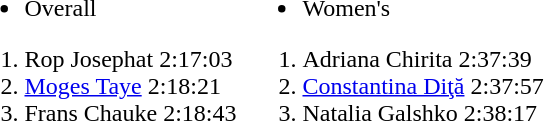<table>
<tr>
<td valign=top><br><ul><li>Overall</li></ul><ol><li> Rop Josephat 2:17:03</li><li> <a href='#'>Moges Taye</a> 2:18:21</li><li> Frans Chauke 2:18:43</li></ol></td>
<td valign=top><br><ul><li>Women's</li></ul><ol><li> Adriana Chirita 2:37:39</li><li> <a href='#'>Constantina Diţă</a> 2:37:57</li><li> Natalia Galshko 2:38:17</li></ol></td>
</tr>
</table>
